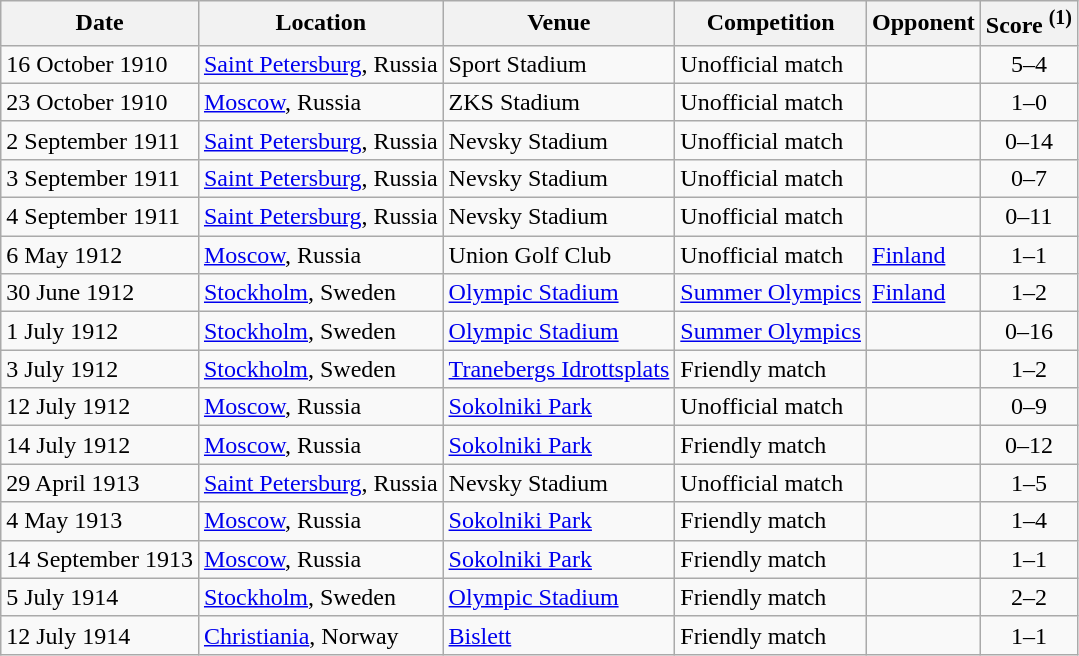<table class="wikitable">
<tr>
<th>Date</th>
<th>Location</th>
<th>Venue</th>
<th>Competition</th>
<th>Opponent</th>
<th>Score <sup>(1) </sup></th>
</tr>
<tr>
<td>16 October 1910</td>
<td><a href='#'>Saint Petersburg</a>, Russia</td>
<td>Sport Stadium</td>
<td>Unofficial match</td>
<td></td>
<td align=center>5–4</td>
</tr>
<tr>
<td>23 October 1910</td>
<td><a href='#'>Moscow</a>, Russia</td>
<td>ZKS Stadium</td>
<td>Unofficial match</td>
<td></td>
<td align=center>1–0</td>
</tr>
<tr>
<td>2 September 1911</td>
<td><a href='#'>Saint Petersburg</a>, Russia</td>
<td>Nevsky Stadium</td>
<td>Unofficial match</td>
<td></td>
<td align=center>0–14</td>
</tr>
<tr>
<td>3 September 1911</td>
<td><a href='#'>Saint Petersburg</a>, Russia</td>
<td>Nevsky Stadium</td>
<td>Unofficial match</td>
<td></td>
<td align=center>0–7</td>
</tr>
<tr>
<td>4 September 1911</td>
<td><a href='#'>Saint Petersburg</a>, Russia</td>
<td>Nevsky Stadium</td>
<td>Unofficial match</td>
<td></td>
<td align=center>0–11</td>
</tr>
<tr>
<td>6 May 1912</td>
<td><a href='#'>Moscow</a>, Russia</td>
<td>Union Golf Club</td>
<td>Unofficial match</td>
<td> <a href='#'>Finland</a></td>
<td align=center>1–1</td>
</tr>
<tr>
<td>30 June 1912</td>
<td><a href='#'>Stockholm</a>, Sweden</td>
<td><a href='#'>Olympic Stadium</a></td>
<td><a href='#'>Summer Olympics</a></td>
<td> <a href='#'>Finland</a></td>
<td align=center>1–2</td>
</tr>
<tr>
<td>1 July 1912</td>
<td><a href='#'>Stockholm</a>, Sweden</td>
<td><a href='#'>Olympic Stadium</a></td>
<td><a href='#'>Summer Olympics</a></td>
<td></td>
<td align=center>0–16</td>
</tr>
<tr>
<td>3 July 1912</td>
<td><a href='#'>Stockholm</a>, Sweden</td>
<td><a href='#'>Tranebergs Idrottsplats</a></td>
<td>Friendly match</td>
<td></td>
<td align=center>1–2</td>
</tr>
<tr>
<td>12 July 1912</td>
<td><a href='#'>Moscow</a>, Russia</td>
<td><a href='#'>Sokolniki Park</a></td>
<td>Unofficial match</td>
<td></td>
<td align=center>0–9</td>
</tr>
<tr>
<td>14 July 1912</td>
<td><a href='#'>Moscow</a>, Russia</td>
<td><a href='#'>Sokolniki Park</a></td>
<td>Friendly match</td>
<td></td>
<td align=center>0–12</td>
</tr>
<tr>
<td>29 April 1913</td>
<td><a href='#'>Saint Petersburg</a>, Russia</td>
<td>Nevsky Stadium</td>
<td>Unofficial match</td>
<td></td>
<td align=center>1–5</td>
</tr>
<tr>
<td>4 May 1913</td>
<td><a href='#'>Moscow</a>, Russia</td>
<td><a href='#'>Sokolniki Park</a></td>
<td>Friendly match</td>
<td></td>
<td align=center>1–4</td>
</tr>
<tr>
<td>14 September 1913</td>
<td><a href='#'>Moscow</a>, Russia</td>
<td><a href='#'>Sokolniki Park</a></td>
<td>Friendly match</td>
<td></td>
<td align=center>1–1</td>
</tr>
<tr>
<td>5 July 1914</td>
<td><a href='#'>Stockholm</a>, Sweden</td>
<td><a href='#'>Olympic Stadium</a></td>
<td>Friendly match</td>
<td></td>
<td align=center>2–2</td>
</tr>
<tr>
<td>12 July 1914</td>
<td><a href='#'>Christiania</a>, Norway</td>
<td><a href='#'>Bislett</a></td>
<td>Friendly match</td>
<td></td>
<td align=center>1–1</td>
</tr>
</table>
